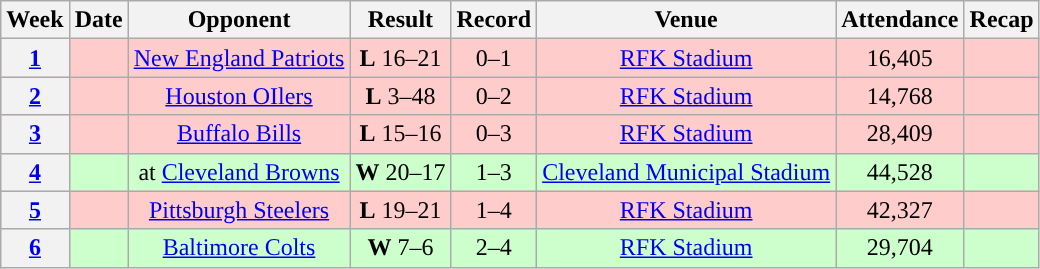<table class="wikitable" style="text-align:center">
<tr>
<th>Week</th>
<th>Date</th>
<th>Opponent</th>
<th>Result</th>
<th>Record</th>
<th>Venue</th>
<th>Attendance</th>
<th>Recap</th>
</tr>
<tr style="background:#fcc">
<th><a href='#'>1</a></th>
<td></td>
<td><a href='#'>New England Patriots</a></td>
<td><strong>L</strong> 16–21</td>
<td>0–1</td>
<td><a href='#'>RFK Stadium</a></td>
<td>16,405</td>
<td></td>
</tr>
<tr style="background:#fcc">
<th><a href='#'>2</a></th>
<td></td>
<td><a href='#'>Houston OIlers</a></td>
<td><strong>L</strong> 3–48</td>
<td>0–2</td>
<td><a href='#'>RFK Stadium</a></td>
<td>14,768</td>
<td></td>
</tr>
<tr style="background:#fcc">
<th><a href='#'>3</a></th>
<td></td>
<td><a href='#'>Buffalo Bills</a></td>
<td><strong>L</strong> 15–16</td>
<td>0–3</td>
<td><a href='#'>RFK Stadium</a></td>
<td>28,409</td>
<td></td>
</tr>
<tr style="background:#cfc">
<th><a href='#'>4</a></th>
<td></td>
<td>at <a href='#'>Cleveland Browns</a></td>
<td><strong>W</strong> 20–17</td>
<td>1–3</td>
<td><a href='#'>Cleveland Municipal Stadium</a></td>
<td>44,528</td>
<td></td>
</tr>
<tr style="background:#fcc">
<th><a href='#'>5</a></th>
<td></td>
<td><a href='#'>Pittsburgh Steelers</a></td>
<td><strong>L</strong> 19–21</td>
<td>1–4</td>
<td><a href='#'>RFK Stadium</a></td>
<td>42,327</td>
<td></td>
</tr>
<tr style="background:#cfc">
<th><a href='#'>6</a></th>
<td></td>
<td><a href='#'>Baltimore Colts</a></td>
<td><strong>W</strong> 7–6</td>
<td>2–4</td>
<td><a href='#'>RFK Stadium</a></td>
<td>29,704</td>
<td></td>
</tr>
</table>
